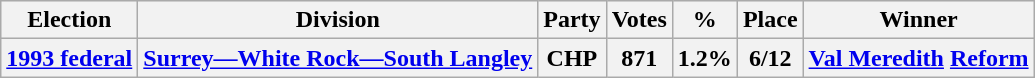<table class="wikitable">
<tr bgcolor="#EEEEEE">
<th align="left">Election</th>
<th align="left">Division</th>
<th align="left">Party</th>
<th align="right">Votes</th>
<th align="right">%</th>
<th align="center">Place</th>
<th align="center">Winner</th>
</tr>
<tr>
<th align="left"><a href='#'>1993 federal</a></th>
<th align="left"><a href='#'>Surrey—White Rock—South Langley</a></th>
<th align="left">CHP</th>
<th align="right">871</th>
<th align="right">1.2%</th>
<th align="center">6/12</th>
<th align=-"left"><a href='#'>Val Meredith</a> <a href='#'>Reform</a></th>
</tr>
</table>
